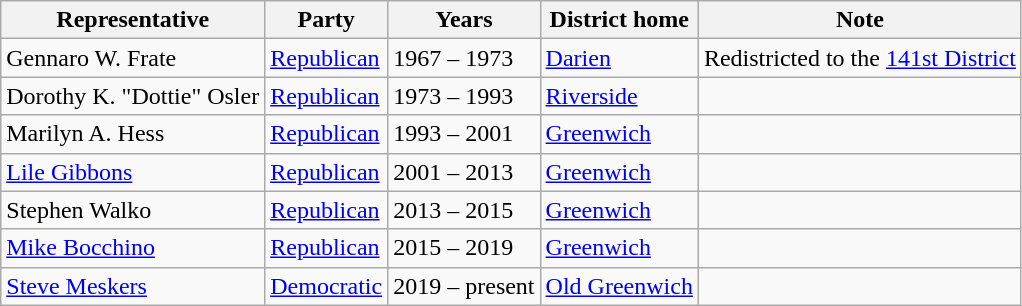<table class=wikitable>
<tr valign=bottom>
<th>Representative</th>
<th>Party</th>
<th>Years</th>
<th>District home</th>
<th>Note</th>
</tr>
<tr>
<td>Gennaro W. Frate</td>
<td><a href='#'>Republican</a></td>
<td>1967 – 1973</td>
<td><a href='#'>Darien</a></td>
<td>Redistricted to the <a href='#'>141st District</a></td>
</tr>
<tr>
<td>Dorothy K. "Dottie" Osler</td>
<td><a href='#'>Republican</a></td>
<td>1973 – 1993</td>
<td><a href='#'>Riverside</a></td>
<td></td>
</tr>
<tr>
<td>Marilyn A. Hess</td>
<td><a href='#'>Republican</a></td>
<td>1993 – 2001</td>
<td><a href='#'>Greenwich</a></td>
<td></td>
</tr>
<tr>
<td><a href='#'>Lile Gibbons</a></td>
<td><a href='#'>Republican</a></td>
<td>2001 – 2013</td>
<td><a href='#'>Greenwich</a></td>
<td></td>
</tr>
<tr>
<td>Stephen Walko</td>
<td><a href='#'>Republican</a></td>
<td>2013 – 2015</td>
<td><a href='#'>Greenwich</a></td>
<td></td>
</tr>
<tr>
<td><a href='#'>Mike Bocchino</a></td>
<td><a href='#'>Republican</a></td>
<td>2015 – 2019</td>
<td><a href='#'>Greenwich</a></td>
<td></td>
</tr>
<tr>
<td><a href='#'>Steve Meskers</a></td>
<td><a href='#'>Democratic</a></td>
<td>2019 – present</td>
<td><a href='#'>Old Greenwich</a></td>
<td></td>
</tr>
</table>
